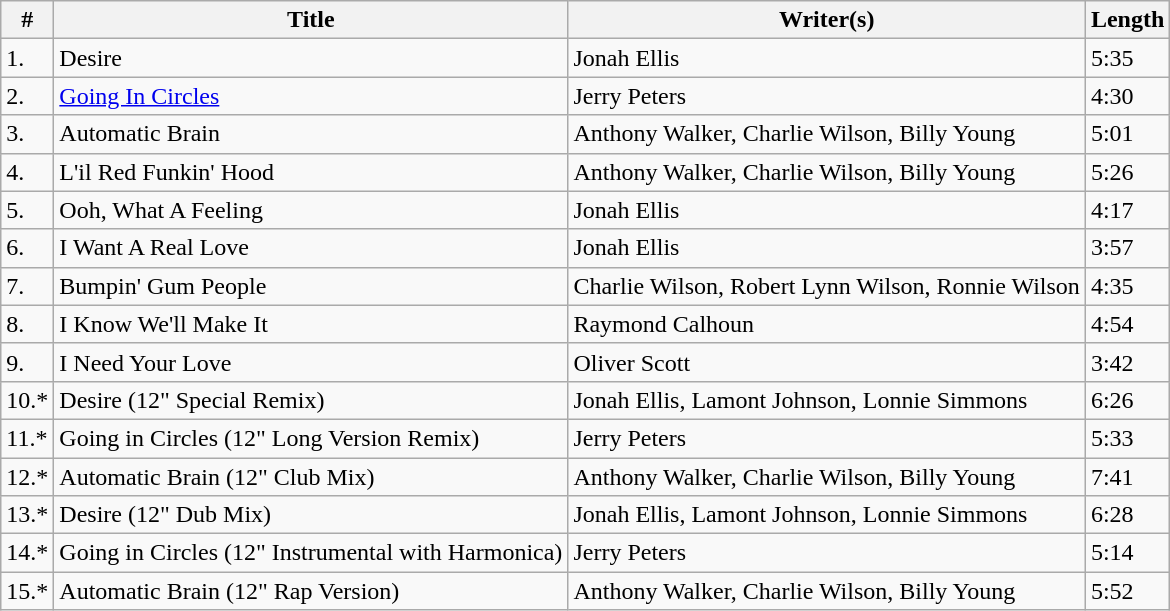<table class="wikitable">
<tr>
<th>#</th>
<th>Title</th>
<th>Writer(s)</th>
<th>Length</th>
</tr>
<tr>
<td>1.</td>
<td>Desire</td>
<td>Jonah Ellis</td>
<td>5:35</td>
</tr>
<tr>
<td>2.</td>
<td><a href='#'>Going In Circles</a></td>
<td>Jerry Peters</td>
<td>4:30</td>
</tr>
<tr>
<td>3.</td>
<td>Automatic Brain</td>
<td>Anthony Walker, Charlie Wilson, Billy Young</td>
<td>5:01</td>
</tr>
<tr>
<td>4.</td>
<td>L'il Red Funkin' Hood</td>
<td>Anthony Walker, Charlie Wilson, Billy Young</td>
<td>5:26</td>
</tr>
<tr>
<td>5.</td>
<td>Ooh, What A Feeling</td>
<td>Jonah Ellis</td>
<td>4:17</td>
</tr>
<tr>
<td>6.</td>
<td>I Want A Real Love</td>
<td>Jonah Ellis</td>
<td>3:57</td>
</tr>
<tr>
<td>7.</td>
<td>Bumpin' Gum People</td>
<td>Charlie Wilson, Robert Lynn Wilson, Ronnie Wilson</td>
<td>4:35</td>
</tr>
<tr>
<td>8.</td>
<td>I Know We'll Make It</td>
<td>Raymond Calhoun</td>
<td>4:54</td>
</tr>
<tr>
<td>9.</td>
<td>I Need Your Love</td>
<td>Oliver Scott</td>
<td>3:42</td>
</tr>
<tr>
<td>10.*</td>
<td>Desire (12" Special Remix)</td>
<td>Jonah Ellis, Lamont Johnson, Lonnie Simmons</td>
<td>6:26</td>
</tr>
<tr>
<td>11.*</td>
<td>Going in Circles (12" Long Version Remix)</td>
<td>Jerry Peters</td>
<td>5:33</td>
</tr>
<tr>
<td>12.*</td>
<td>Automatic Brain (12" Club Mix)</td>
<td>Anthony Walker, Charlie Wilson, Billy Young</td>
<td>7:41</td>
</tr>
<tr>
<td>13.*</td>
<td>Desire (12" Dub Mix)</td>
<td>Jonah Ellis, Lamont Johnson, Lonnie Simmons</td>
<td>6:28</td>
</tr>
<tr>
<td>14.*</td>
<td>Going in Circles (12" Instrumental with Harmonica)</td>
<td>Jerry Peters</td>
<td>5:14</td>
</tr>
<tr>
<td>15.*</td>
<td>Automatic Brain (12" Rap Version)</td>
<td>Anthony Walker, Charlie Wilson, Billy Young</td>
<td>5:52</td>
</tr>
</table>
